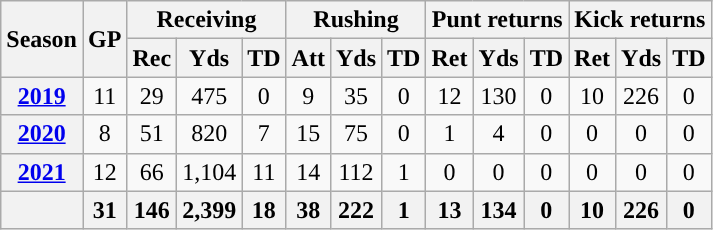<table class="wikitable" style="text-align:center;">
<tr>
<th rowspan="2">Season</th>
<th rowspan="2">GP</th>
<th colspan="3">Receiving</th>
<th colspan="3">Rushing</th>
<th colspan="3">Punt returns</th>
<th colspan="3">Kick returns</th>
</tr>
<tr>
<th>Rec</th>
<th>Yds</th>
<th>TD</th>
<th>Att</th>
<th>Yds</th>
<th>TD</th>
<th>Ret</th>
<th>Yds</th>
<th>TD</th>
<th>Ret</th>
<th>Yds</th>
<th>TD</th>
</tr>
<tr>
<th><a href='#'>2019</a></th>
<td>11</td>
<td>29</td>
<td>475</td>
<td>0</td>
<td>9</td>
<td>35</td>
<td>0</td>
<td>12</td>
<td>130</td>
<td>0</td>
<td>10</td>
<td>226</td>
<td>0</td>
</tr>
<tr>
<th><a href='#'>2020</a></th>
<td>8</td>
<td>51</td>
<td>820</td>
<td>7</td>
<td>15</td>
<td>75</td>
<td>0</td>
<td>1</td>
<td>4</td>
<td>0</td>
<td>0</td>
<td>0</td>
<td>0</td>
</tr>
<tr>
<th><a href='#'>2021</a></th>
<td>12</td>
<td>66</td>
<td>1,104</td>
<td>11</td>
<td>14</td>
<td>112</td>
<td>1</td>
<td>0</td>
<td>0</td>
<td>0</td>
<td>0</td>
<td>0</td>
<td>0</td>
</tr>
<tr>
<th></th>
<th>31</th>
<th>146</th>
<th>2,399</th>
<th>18</th>
<th>38</th>
<th>222</th>
<th>1</th>
<th>13</th>
<th>134</th>
<th>0</th>
<th>10</th>
<th>226</th>
<th>0</th>
</tr>
</table>
